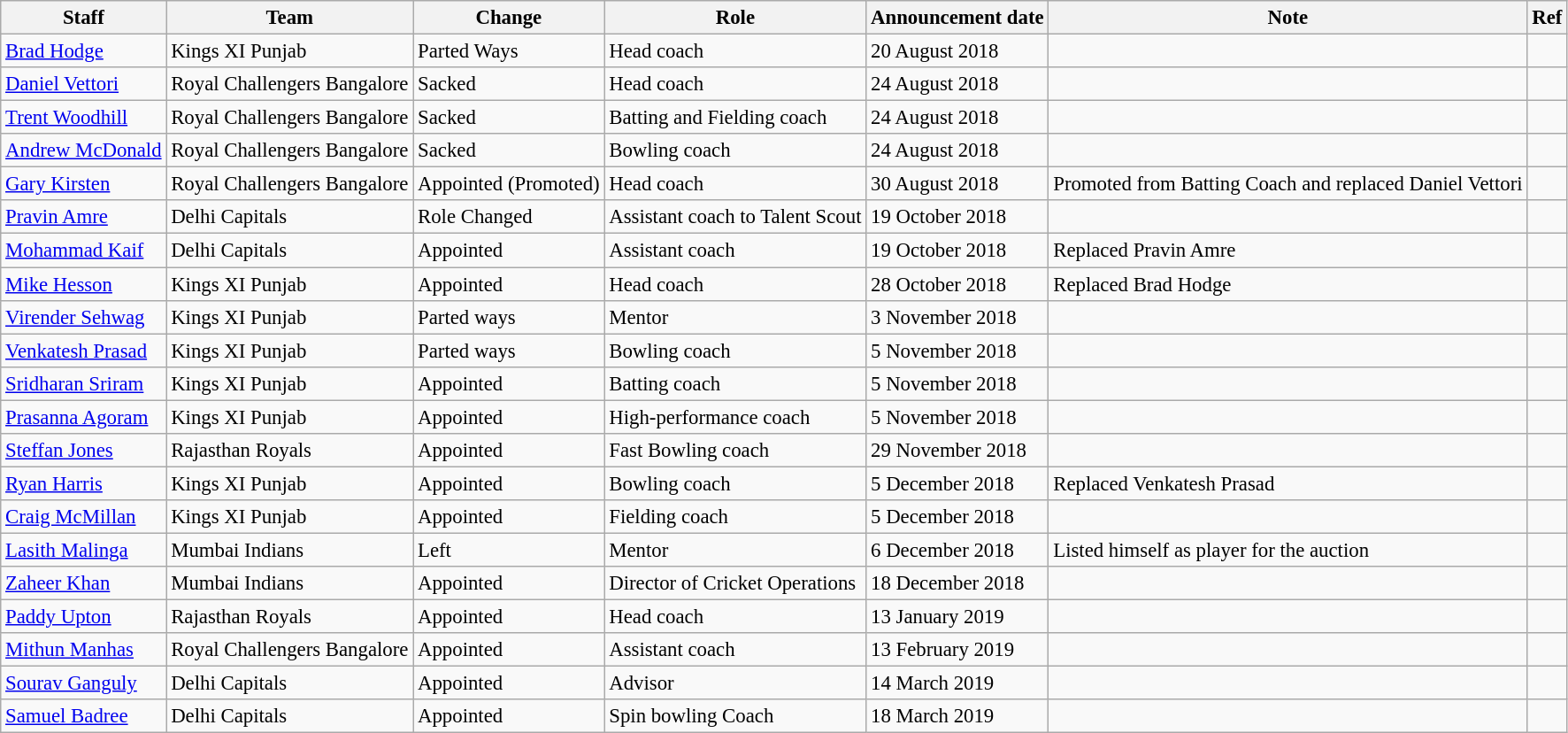<table class="wikitable collapsible sortable" style="font-size:95%">
<tr>
<th>Staff</th>
<th>Team</th>
<th>Change</th>
<th>Role</th>
<th>Announcement date</th>
<th>Note</th>
<th>Ref</th>
</tr>
<tr>
<td> <a href='#'>Brad Hodge</a></td>
<td>Kings XI Punjab</td>
<td>Parted Ways</td>
<td>Head coach</td>
<td>20 August 2018</td>
<td></td>
<td></td>
</tr>
<tr>
<td> <a href='#'>Daniel Vettori</a></td>
<td>Royal Challengers Bangalore</td>
<td>Sacked</td>
<td>Head coach</td>
<td>24 August 2018</td>
<td></td>
<td></td>
</tr>
<tr>
<td> <a href='#'>Trent Woodhill</a></td>
<td>Royal Challengers Bangalore</td>
<td>Sacked</td>
<td>Batting and Fielding coach</td>
<td>24 August 2018</td>
<td></td>
<td></td>
</tr>
<tr>
<td> <a href='#'>Andrew McDonald</a></td>
<td>Royal Challengers Bangalore</td>
<td>Sacked</td>
<td>Bowling  coach</td>
<td>24 August 2018</td>
<td></td>
<td></td>
</tr>
<tr>
<td> <a href='#'>Gary Kirsten</a></td>
<td>Royal Challengers Bangalore</td>
<td>Appointed (Promoted)</td>
<td>Head coach</td>
<td>30 August 2018</td>
<td>Promoted from Batting Coach and replaced Daniel Vettori</td>
<td></td>
</tr>
<tr>
<td> <a href='#'>Pravin Amre</a></td>
<td>Delhi Capitals</td>
<td>Role Changed</td>
<td>Assistant coach to Talent Scout</td>
<td>19 October 2018</td>
<td></td>
<td></td>
</tr>
<tr>
<td> <a href='#'>Mohammad Kaif</a></td>
<td>Delhi Capitals</td>
<td>Appointed</td>
<td>Assistant coach</td>
<td>19 October 2018</td>
<td>Replaced Pravin Amre</td>
<td></td>
</tr>
<tr>
<td> <a href='#'>Mike Hesson</a></td>
<td>Kings XI Punjab</td>
<td>Appointed</td>
<td>Head coach</td>
<td>28 October 2018</td>
<td>Replaced Brad Hodge</td>
<td></td>
</tr>
<tr>
<td> <a href='#'>Virender Sehwag</a></td>
<td>Kings XI Punjab</td>
<td>Parted ways</td>
<td>Mentor</td>
<td>3 November 2018</td>
<td></td>
<td></td>
</tr>
<tr>
<td> <a href='#'>Venkatesh Prasad</a></td>
<td>Kings XI Punjab</td>
<td>Parted ways</td>
<td>Bowling coach</td>
<td>5 November 2018</td>
<td></td>
<td></td>
</tr>
<tr>
<td> <a href='#'>Sridharan Sriram</a></td>
<td>Kings XI Punjab</td>
<td>Appointed</td>
<td>Batting coach</td>
<td>5 November 2018</td>
<td></td>
<td></td>
</tr>
<tr>
<td> <a href='#'>Prasanna Agoram</a></td>
<td>Kings XI Punjab</td>
<td>Appointed</td>
<td>High-performance coach</td>
<td>5 November 2018</td>
<td></td>
<td></td>
</tr>
<tr>
<td> <a href='#'>Steffan Jones</a></td>
<td>Rajasthan Royals</td>
<td>Appointed</td>
<td>Fast Bowling coach</td>
<td>29 November 2018</td>
<td></td>
<td></td>
</tr>
<tr>
<td> <a href='#'>Ryan Harris</a></td>
<td>Kings XI Punjab</td>
<td>Appointed</td>
<td>Bowling coach</td>
<td>5 December 2018</td>
<td>Replaced Venkatesh Prasad</td>
<td></td>
</tr>
<tr>
<td> <a href='#'>Craig McMillan</a></td>
<td>Kings XI Punjab</td>
<td>Appointed</td>
<td>Fielding coach</td>
<td>5 December 2018</td>
<td></td>
<td></td>
</tr>
<tr>
<td> <a href='#'>Lasith Malinga</a></td>
<td>Mumbai Indians</td>
<td>Left</td>
<td>Mentor</td>
<td>6 December 2018</td>
<td>Listed himself as player for the auction</td>
<td></td>
</tr>
<tr>
<td> <a href='#'>Zaheer Khan</a></td>
<td>Mumbai Indians</td>
<td>Appointed</td>
<td>Director of Cricket Operations</td>
<td>18 December 2018</td>
<td></td>
<td></td>
</tr>
<tr>
<td> <a href='#'>Paddy Upton</a></td>
<td>Rajasthan Royals</td>
<td>Appointed</td>
<td>Head coach</td>
<td>13 January 2019</td>
<td></td>
<td></td>
</tr>
<tr>
<td> <a href='#'>Mithun Manhas</a></td>
<td>Royal Challengers Bangalore</td>
<td>Appointed</td>
<td>Assistant coach</td>
<td>13 February 2019</td>
<td></td>
<td></td>
</tr>
<tr>
<td> <a href='#'>Sourav Ganguly</a></td>
<td>Delhi Capitals</td>
<td>Appointed</td>
<td>Advisor</td>
<td>14 March 2019</td>
<td></td>
<td></td>
</tr>
<tr>
<td> <a href='#'>Samuel Badree</a></td>
<td>Delhi Capitals</td>
<td>Appointed</td>
<td>Spin bowling Coach</td>
<td>18 March 2019</td>
<td></td>
<td></td>
</tr>
</table>
